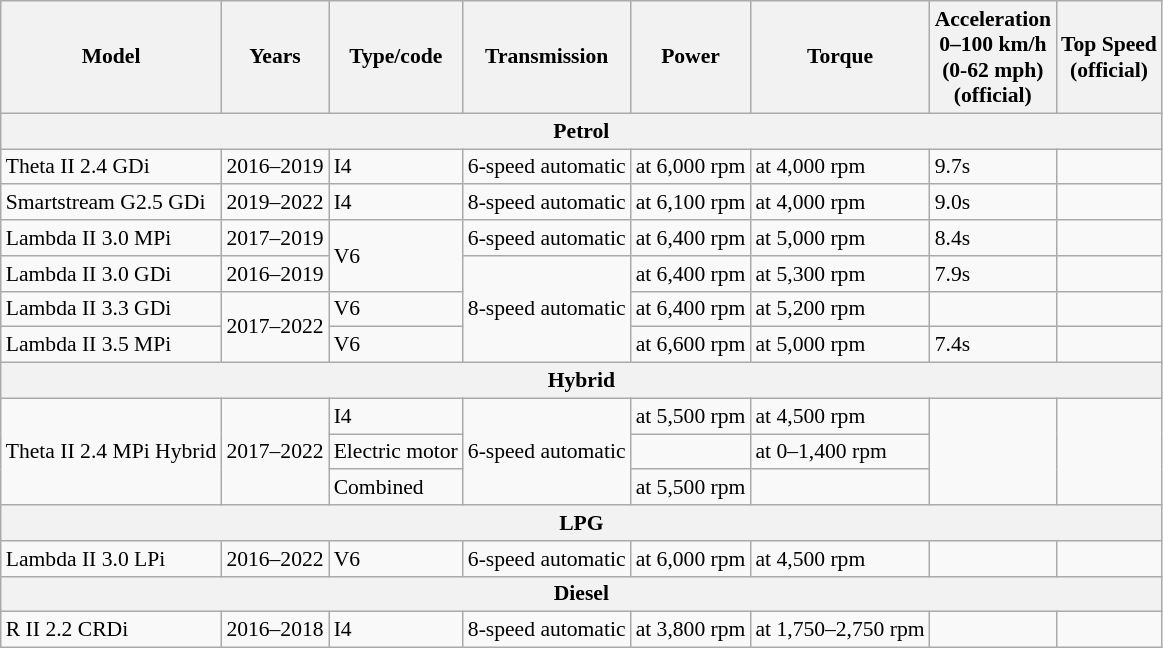<table class="wikitable collapsible" style="text-align:left; font-size:90%;">
<tr>
<th>Model</th>
<th>Years</th>
<th>Type/code</th>
<th>Transmission</th>
<th>Power</th>
<th>Torque</th>
<th>Acceleration<br>0–100 km/h<br>(0-62 mph)<br>(official)</th>
<th>Top Speed<br>(official)</th>
</tr>
<tr>
<th colspan=8>Petrol</th>
</tr>
<tr>
<td>Theta II 2.4 GDi</td>
<td>2016–2019</td>
<td> I4</td>
<td>6-speed automatic</td>
<td> at 6,000 rpm</td>
<td> at 4,000 rpm</td>
<td>9.7s</td>
<td></td>
</tr>
<tr>
<td>Smartstream G2.5 GDi</td>
<td>2019–2022</td>
<td> I4</td>
<td>8-speed automatic</td>
<td> at 6,100 rpm</td>
<td> at 4,000 rpm</td>
<td>9.0s</td>
<td></td>
</tr>
<tr>
<td>Lambda II 3.0 MPi</td>
<td>2017–2019</td>
<td rowspan=2> V6</td>
<td>6-speed automatic</td>
<td> at 6,400 rpm</td>
<td> at 5,000 rpm</td>
<td>8.4s</td>
<td></td>
</tr>
<tr>
<td>Lambda II 3.0 GDi</td>
<td>2016–2019</td>
<td rowspan=3>8-speed automatic</td>
<td> at 6,400 rpm</td>
<td> at 5,300 rpm</td>
<td>7.9s</td>
<td></td>
</tr>
<tr>
<td>Lambda II 3.3 GDi</td>
<td rowspan=2>2017–2022</td>
<td> V6</td>
<td> at 6,400 rpm</td>
<td> at 5,200 rpm</td>
<td></td>
<td></td>
</tr>
<tr>
<td>Lambda II 3.5 MPi</td>
<td> V6</td>
<td> at 6,600 rpm</td>
<td> at 5,000 rpm</td>
<td>7.4s</td>
<td></td>
</tr>
<tr>
<th colspan=8>Hybrid</th>
</tr>
<tr>
<td rowspan=3>Theta II 2.4 MPi Hybrid</td>
<td rowspan=3>2017–2022</td>
<td> I4</td>
<td rowspan=3>6-speed automatic</td>
<td> at 5,500 rpm</td>
<td> at 4,500 rpm</td>
<td rowspan=3></td>
<td rowspan=3></td>
</tr>
<tr>
<td>Electric motor</td>
<td></td>
<td> at 0–1,400 rpm</td>
</tr>
<tr>
<td>Combined</td>
<td> at 5,500 rpm</td>
<td></td>
</tr>
<tr>
<th colspan=8>LPG</th>
</tr>
<tr>
<td>Lambda II 3.0 LPi</td>
<td>2016–2022</td>
<td> V6</td>
<td>6-speed automatic</td>
<td> at 6,000 rpm</td>
<td> at 4,500 rpm</td>
<td></td>
<td></td>
</tr>
<tr>
<th colspan=8>Diesel</th>
</tr>
<tr>
<td>R II 2.2 CRDi</td>
<td>2016–2018</td>
<td> I4</td>
<td>8-speed automatic</td>
<td> at 3,800 rpm</td>
<td> at 1,750–2,750 rpm</td>
<td></td>
<td></td>
</tr>
</table>
